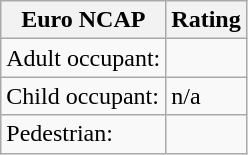<table class="wikitable">
<tr>
<th>Euro NCAP</th>
<th>Rating</th>
</tr>
<tr>
<td>Adult occupant:</td>
<td></td>
</tr>
<tr>
<td>Child occupant:</td>
<td>n/a</td>
</tr>
<tr>
<td>Pedestrian:</td>
<td></td>
</tr>
</table>
